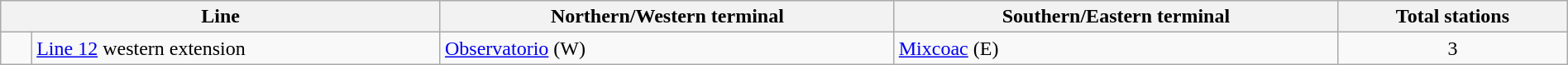<table width="100%"  class="wikitable">
<tr>
<th colspan="2" align="center">Line</th>
<th align="center">Northern/Western terminal</th>
<th align="center">Southern/Eastern terminal</th>
<th align="center">Total stations</th>
</tr>
<tr>
<td rowspan="1" width="2%" bgcolor=""></td>
<td><a href='#'>Line 12</a> western extension</td>
<td><a href='#'>Observatorio</a> (W)</td>
<td><a href='#'>Mixcoac</a> (E)</td>
<td align="center">3</td>
</tr>
</table>
